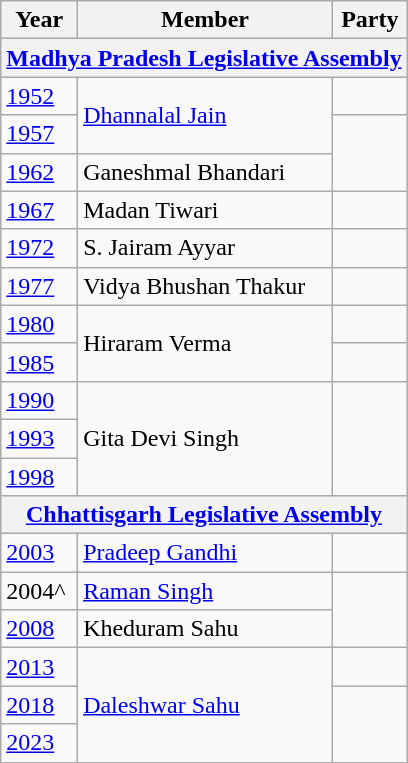<table class="wikitable">
<tr>
<th>Year</th>
<th>Member</th>
<th colspan="2">Party</th>
</tr>
<tr>
<th colspan=4><a href='#'>Madhya Pradesh Legislative Assembly</a></th>
</tr>
<tr>
<td><a href='#'>1952</a></td>
<td rowspan="2"><a href='#'>Dhannalal Jain</a></td>
<td></td>
</tr>
<tr>
<td><a href='#'>1957</a></td>
</tr>
<tr>
<td><a href='#'>1962</a></td>
<td>Ganeshmal Bhandari</td>
</tr>
<tr>
<td><a href='#'>1967</a></td>
<td>Madan Tiwari</td>
<td></td>
</tr>
<tr>
<td><a href='#'>1972</a></td>
<td>S. Jairam Ayyar</td>
<td></td>
</tr>
<tr>
<td><a href='#'>1977</a></td>
<td>Vidya Bhushan Thakur</td>
<td></td>
</tr>
<tr>
<td><a href='#'>1980</a></td>
<td rowspan="2">Hiraram Verma</td>
<td></td>
</tr>
<tr>
<td><a href='#'>1985</a></td>
<td></td>
</tr>
<tr>
<td><a href='#'>1990</a></td>
<td rowspan="3">Gita Devi Singh</td>
</tr>
<tr>
<td><a href='#'>1993</a></td>
</tr>
<tr>
<td><a href='#'>1998</a></td>
</tr>
<tr>
<th colspan=4><a href='#'>Chhattisgarh Legislative Assembly</a></th>
</tr>
<tr>
<td><a href='#'>2003</a></td>
<td><a href='#'>Pradeep Gandhi</a></td>
<td></td>
</tr>
<tr>
<td>2004^</td>
<td><a href='#'>Raman Singh</a></td>
</tr>
<tr>
<td><a href='#'>2008</a></td>
<td>Kheduram Sahu</td>
</tr>
<tr>
<td><a href='#'>2013</a></td>
<td rowspan="3"><a href='#'>Daleshwar Sahu</a></td>
<td></td>
</tr>
<tr>
<td><a href='#'>2018</a></td>
</tr>
<tr>
<td><a href='#'>2023</a></td>
</tr>
</table>
